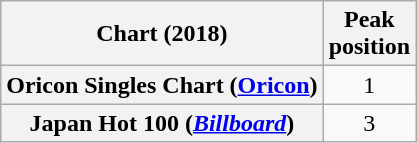<table class="wikitable sortable plainrowheaders">
<tr>
<th>Chart (2018)</th>
<th>Peak<br>position</th>
</tr>
<tr>
<th scope="row">Oricon Singles Chart (<a href='#'>Oricon</a>)</th>
<td align="center">1</td>
</tr>
<tr>
<th scope="row">Japan Hot 100 (<em><a href='#'>Billboard</a></em>)</th>
<td align="center">3</td>
</tr>
</table>
